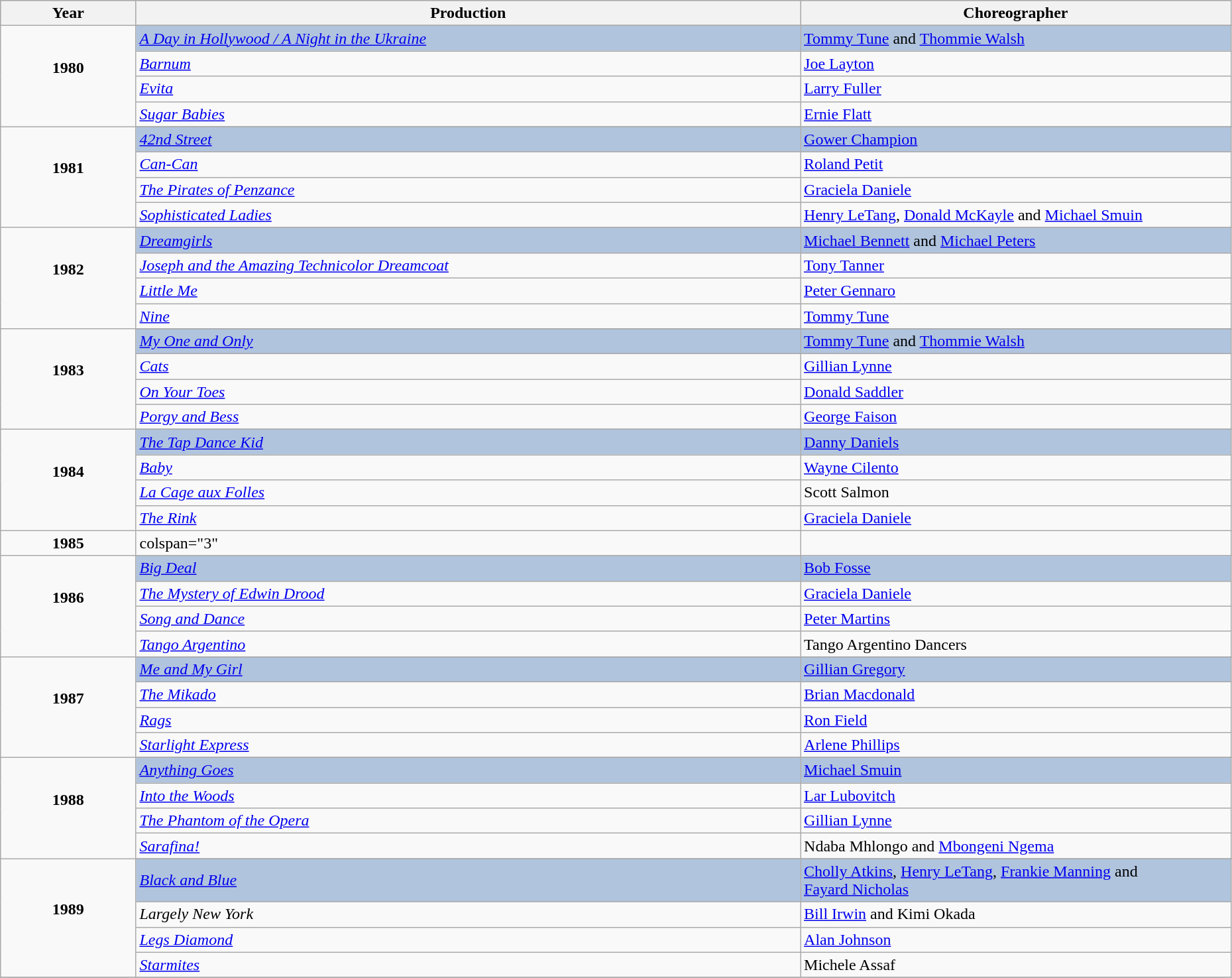<table class="wikitable" style="width:98%;">
<tr style="background:#bebebe;">
<th style="width:11%;">Year</th>
<th style="width:54%;">Production</th>
<th style="width:35%;">Choreographer</th>
</tr>
<tr>
<td rowspan="5" align="center"><strong>1980</strong><br><br></td>
</tr>
<tr style="background:#B0C4DE">
<td><em><a href='#'>A Day in Hollywood / A Night in the Ukraine</a></em></td>
<td><a href='#'>Tommy Tune</a> and <a href='#'>Thommie Walsh</a></td>
</tr>
<tr>
<td><em><a href='#'>Barnum</a></em></td>
<td><a href='#'>Joe Layton</a></td>
</tr>
<tr>
<td><em><a href='#'>Evita</a></em></td>
<td><a href='#'>Larry Fuller</a></td>
</tr>
<tr>
<td><em><a href='#'>Sugar Babies</a></em></td>
<td><a href='#'>Ernie Flatt</a></td>
</tr>
<tr>
<td rowspan="5" align="center"><strong>1981</strong><br><br></td>
</tr>
<tr style="background:#B0C4DE">
<td><em><a href='#'>42nd Street</a></em></td>
<td><a href='#'>Gower Champion</a></td>
</tr>
<tr>
<td><em><a href='#'>Can-Can</a></em></td>
<td><a href='#'>Roland Petit</a></td>
</tr>
<tr>
<td><em><a href='#'>The Pirates of Penzance</a></em></td>
<td><a href='#'>Graciela Daniele</a></td>
</tr>
<tr>
<td><em><a href='#'>Sophisticated Ladies</a></em></td>
<td><a href='#'>Henry LeTang</a>, <a href='#'>Donald McKayle</a> and <a href='#'>Michael Smuin</a></td>
</tr>
<tr>
<td rowspan="5" align="center"><strong>1982</strong><br><br></td>
</tr>
<tr style="background:#B0C4DE">
<td><em><a href='#'>Dreamgirls</a></em></td>
<td><a href='#'>Michael Bennett</a> and <a href='#'>Michael Peters</a></td>
</tr>
<tr>
<td><em><a href='#'>Joseph and the Amazing Technicolor Dreamcoat</a></em></td>
<td><a href='#'>Tony Tanner</a></td>
</tr>
<tr>
<td><em><a href='#'>Little Me</a></em></td>
<td><a href='#'>Peter Gennaro</a></td>
</tr>
<tr>
<td><em><a href='#'>Nine</a></em></td>
<td><a href='#'>Tommy Tune</a></td>
</tr>
<tr>
<td rowspan="5" align="center"><strong>1983</strong><br><br></td>
</tr>
<tr style="background:#B0C4DE">
<td><em><a href='#'>My One and Only</a></em></td>
<td><a href='#'>Tommy Tune</a> and <a href='#'>Thommie Walsh</a></td>
</tr>
<tr>
<td><em><a href='#'>Cats</a></em></td>
<td><a href='#'>Gillian Lynne</a></td>
</tr>
<tr>
<td><em><a href='#'>On Your Toes</a></em></td>
<td><a href='#'>Donald Saddler</a></td>
</tr>
<tr>
<td><em><a href='#'>Porgy and Bess</a></em></td>
<td><a href='#'>George Faison</a></td>
</tr>
<tr>
<td rowspan="5" align="center"><strong>1984</strong><br><br></td>
</tr>
<tr style="background:#B0C4DE">
<td><em><a href='#'>The Tap Dance Kid</a></em></td>
<td><a href='#'>Danny Daniels</a></td>
</tr>
<tr>
<td><em><a href='#'>Baby</a></em></td>
<td><a href='#'>Wayne Cilento</a></td>
</tr>
<tr>
<td><em><a href='#'>La Cage aux Folles</a></em></td>
<td>Scott Salmon</td>
</tr>
<tr>
<td><em><a href='#'>The Rink</a></em></td>
<td><a href='#'>Graciela Daniele</a></td>
</tr>
<tr>
<td align="center"><strong>1985</strong><br></td>
<td>colspan="3" </td>
</tr>
<tr>
<td rowspan="5" align="center"><strong>1986</strong><br><br></td>
</tr>
<tr style="background:#B0C4DE">
<td><em><a href='#'>Big Deal</a></em></td>
<td><a href='#'>Bob Fosse</a></td>
</tr>
<tr>
<td><em><a href='#'>The Mystery of Edwin Drood</a></em></td>
<td><a href='#'>Graciela Daniele</a></td>
</tr>
<tr>
<td><em><a href='#'>Song and Dance</a></em></td>
<td><a href='#'>Peter Martins</a></td>
</tr>
<tr>
<td><em><a href='#'>Tango Argentino</a></em></td>
<td>Tango Argentino Dancers</td>
</tr>
<tr>
<td rowspan="5" align="center"><strong>1987</strong><br><br></td>
</tr>
<tr style="background:#B0C4DE">
<td><em><a href='#'>Me and My Girl</a></em></td>
<td><a href='#'>Gillian Gregory</a></td>
</tr>
<tr>
<td><em><a href='#'>The Mikado</a></em></td>
<td><a href='#'>Brian Macdonald</a></td>
</tr>
<tr>
<td><em><a href='#'>Rags</a></em></td>
<td><a href='#'>Ron Field</a></td>
</tr>
<tr>
<td><em><a href='#'>Starlight Express</a></em></td>
<td><a href='#'>Arlene Phillips</a></td>
</tr>
<tr>
<td rowspan="5" align="center"><strong>1988</strong><br><br></td>
</tr>
<tr style="background:#B0C4DE">
<td><em><a href='#'>Anything Goes</a></em></td>
<td><a href='#'>Michael Smuin</a></td>
</tr>
<tr>
<td><em><a href='#'>Into the Woods</a></em></td>
<td><a href='#'>Lar Lubovitch</a></td>
</tr>
<tr>
<td><em><a href='#'>The Phantom of the Opera</a></em></td>
<td><a href='#'>Gillian Lynne</a></td>
</tr>
<tr>
<td><em><a href='#'>Sarafina!</a></em></td>
<td>Ndaba Mhlongo and <a href='#'>Mbongeni Ngema</a></td>
</tr>
<tr>
<td rowspan="5" align="center"><strong>1989</strong><br><br></td>
</tr>
<tr style="background:#B0C4DE">
<td><em><a href='#'>Black and Blue</a></em></td>
<td><a href='#'>Cholly Atkins</a>, <a href='#'>Henry LeTang</a>, <a href='#'>Frankie Manning</a> and <br><a href='#'>Fayard Nicholas</a></td>
</tr>
<tr>
<td><em>Largely New York</em></td>
<td><a href='#'>Bill Irwin</a> and Kimi Okada</td>
</tr>
<tr>
<td><em><a href='#'>Legs Diamond</a></em></td>
<td><a href='#'>Alan Johnson</a></td>
</tr>
<tr>
<td><em><a href='#'>Starmites</a></em></td>
<td>Michele Assaf</td>
</tr>
<tr>
</tr>
</table>
